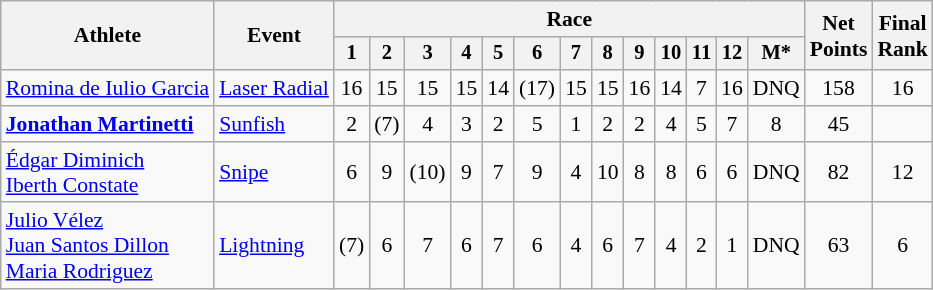<table class="wikitable" style="font-size:90%">
<tr>
<th rowspan=2>Athlete</th>
<th rowspan=2>Event</th>
<th colspan=13>Race</th>
<th rowspan=2>Net<br>Points</th>
<th rowspan=2>Final<br>Rank</th>
</tr>
<tr style="font-size:95%">
<th>1</th>
<th>2</th>
<th>3</th>
<th>4</th>
<th>5</th>
<th>6</th>
<th>7</th>
<th>8</th>
<th>9</th>
<th>10</th>
<th>11</th>
<th>12</th>
<th>M*</th>
</tr>
<tr align=center>
<td align=left><a href='#'>Romina de Iulio Garcia</a></td>
<td align=left><a href='#'>Laser Radial</a></td>
<td>16</td>
<td>15</td>
<td>15</td>
<td>15</td>
<td>14</td>
<td>(17)</td>
<td>15</td>
<td>15</td>
<td>16</td>
<td>14</td>
<td>7</td>
<td>16</td>
<td>DNQ</td>
<td>158</td>
<td>16</td>
</tr>
<tr align=center>
<td align=left><strong><a href='#'>Jonathan Martinetti</a></strong></td>
<td align=left><a href='#'>Sunfish</a></td>
<td>2</td>
<td>(7)</td>
<td>4</td>
<td>3</td>
<td>2</td>
<td>5</td>
<td>1</td>
<td>2</td>
<td>2</td>
<td>4</td>
<td>5</td>
<td>7</td>
<td>8</td>
<td>45</td>
<td></td>
</tr>
<tr align=center>
<td align=left><a href='#'>Édgar Diminich</a><br><a href='#'>Iberth Constate</a></td>
<td align=left><a href='#'>Snipe</a></td>
<td>6</td>
<td>9</td>
<td>(10)</td>
<td>9</td>
<td>7</td>
<td>9</td>
<td>4</td>
<td>10</td>
<td>8</td>
<td>8</td>
<td>6</td>
<td>6</td>
<td>DNQ</td>
<td>82</td>
<td>12</td>
</tr>
<tr align=center>
<td align=left><a href='#'>Julio Vélez</a><br><a href='#'>Juan Santos Dillon</a><br><a href='#'>Maria Rodriguez</a></td>
<td align=left><a href='#'>Lightning</a></td>
<td>(7)</td>
<td>6</td>
<td>7</td>
<td>6</td>
<td>7</td>
<td>6</td>
<td>4</td>
<td>6</td>
<td>7</td>
<td>4</td>
<td>2</td>
<td>1</td>
<td>DNQ</td>
<td>63</td>
<td>6</td>
</tr>
</table>
